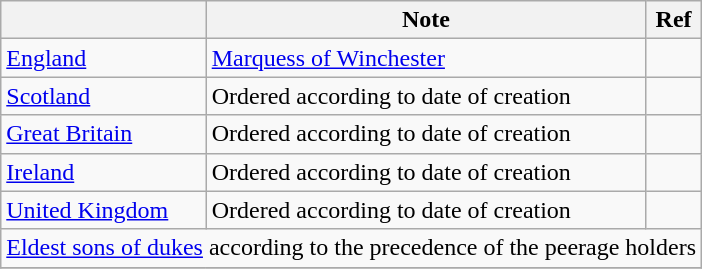<table class="wikitable">
<tr>
<th></th>
<th>Note</th>
<th>Ref</th>
</tr>
<tr>
<td> <a href='#'>England</a></td>
<td><a href='#'>Marquess of Winchester</a></td>
<td></td>
</tr>
<tr>
<td> <a href='#'>Scotland</a></td>
<td>Ordered according to date of creation</td>
<td></td>
</tr>
<tr>
<td> <a href='#'>Great Britain</a></td>
<td>Ordered according to date of creation</td>
<td></td>
</tr>
<tr>
<td> <a href='#'>Ireland</a></td>
<td>Ordered according to date of creation</td>
<td></td>
</tr>
<tr>
<td> <a href='#'>United Kingdom</a></td>
<td>Ordered according to date of creation</td>
<td></td>
</tr>
<tr>
<td colspan=3><a href='#'>Eldest sons of dukes</a> according to the precedence of the peerage holders</td>
</tr>
<tr>
</tr>
</table>
